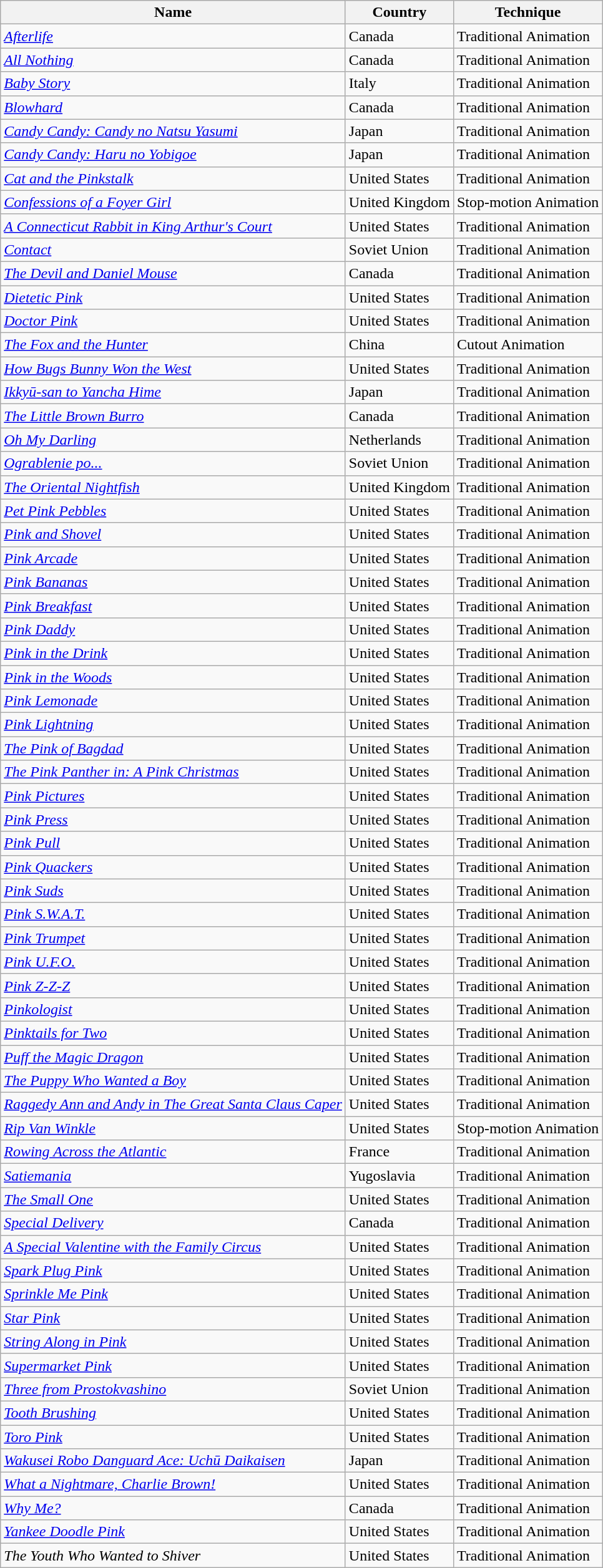<table class="wikitable sortable">
<tr>
<th>Name</th>
<th>Country</th>
<th>Technique</th>
</tr>
<tr>
<td><em><a href='#'>Afterlife</a></em></td>
<td>Canada</td>
<td>Traditional Animation</td>
</tr>
<tr>
<td><em><a href='#'>All Nothing</a></em></td>
<td>Canada</td>
<td>Traditional Animation</td>
</tr>
<tr>
<td><em><a href='#'>Baby Story</a></em></td>
<td>Italy</td>
<td>Traditional Animation</td>
</tr>
<tr>
<td><em><a href='#'>Blowhard</a></em></td>
<td>Canada</td>
<td>Traditional Animation</td>
</tr>
<tr>
<td><em><a href='#'>Candy Candy: Candy no Natsu Yasumi</a></em></td>
<td>Japan</td>
<td>Traditional Animation</td>
</tr>
<tr>
<td><em><a href='#'>Candy Candy: Haru no Yobigoe</a></em></td>
<td>Japan</td>
<td>Traditional Animation</td>
</tr>
<tr>
<td><em><a href='#'>Cat and the Pinkstalk</a></em></td>
<td>United States</td>
<td>Traditional Animation</td>
</tr>
<tr>
<td><em><a href='#'>Confessions of a Foyer Girl</a></em></td>
<td>United Kingdom</td>
<td>Stop-motion Animation</td>
</tr>
<tr>
<td><em><a href='#'>A Connecticut Rabbit in King Arthur's Court</a></em></td>
<td>United States</td>
<td>Traditional Animation</td>
</tr>
<tr>
<td><em><a href='#'>Contact</a></em></td>
<td>Soviet Union</td>
<td>Traditional Animation</td>
</tr>
<tr>
<td><em><a href='#'>The Devil and Daniel Mouse</a></em></td>
<td>Canada</td>
<td>Traditional Animation</td>
</tr>
<tr>
<td><em><a href='#'>Dietetic Pink</a></em></td>
<td>United States</td>
<td>Traditional Animation</td>
</tr>
<tr>
<td><em><a href='#'>Doctor Pink</a></em></td>
<td>United States</td>
<td>Traditional Animation</td>
</tr>
<tr>
<td><em><a href='#'>The Fox and the Hunter</a></em></td>
<td>China</td>
<td>Cutout Animation</td>
</tr>
<tr>
<td><em><a href='#'>How Bugs Bunny Won the West</a></em></td>
<td>United States</td>
<td>Traditional Animation</td>
</tr>
<tr>
<td><em><a href='#'>Ikkyū-san to Yancha Hime</a></em></td>
<td>Japan</td>
<td>Traditional Animation</td>
</tr>
<tr>
<td><em><a href='#'>The Little Brown Burro</a></em></td>
<td>Canada</td>
<td>Traditional Animation</td>
</tr>
<tr>
<td><em><a href='#'>Oh My Darling</a></em></td>
<td>Netherlands</td>
<td>Traditional Animation</td>
</tr>
<tr>
<td><em><a href='#'>Ograblenie po...</a></em></td>
<td>Soviet Union</td>
<td>Traditional Animation</td>
</tr>
<tr>
<td><em><a href='#'>The Oriental Nightfish</a></em></td>
<td>United Kingdom</td>
<td>Traditional Animation</td>
</tr>
<tr>
<td><em><a href='#'>Pet Pink Pebbles</a></em></td>
<td>United States</td>
<td>Traditional Animation</td>
</tr>
<tr>
<td><em><a href='#'>Pink and Shovel</a></em></td>
<td>United States</td>
<td>Traditional Animation</td>
</tr>
<tr>
<td><em><a href='#'>Pink Arcade</a></em></td>
<td>United States</td>
<td>Traditional Animation</td>
</tr>
<tr>
<td><em><a href='#'>Pink Bananas</a></em></td>
<td>United States</td>
<td>Traditional Animation</td>
</tr>
<tr>
<td><em><a href='#'>Pink Breakfast</a></em></td>
<td>United States</td>
<td>Traditional Animation</td>
</tr>
<tr>
<td><em><a href='#'>Pink Daddy</a></em></td>
<td>United States</td>
<td>Traditional Animation</td>
</tr>
<tr>
<td><em><a href='#'>Pink in the Drink</a></em></td>
<td>United States</td>
<td>Traditional Animation</td>
</tr>
<tr>
<td><em><a href='#'>Pink in the Woods</a></em></td>
<td>United States</td>
<td>Traditional Animation</td>
</tr>
<tr>
<td><em><a href='#'>Pink Lemonade</a></em></td>
<td>United States</td>
<td>Traditional Animation</td>
</tr>
<tr>
<td><em><a href='#'>Pink Lightning</a></em></td>
<td>United States</td>
<td>Traditional Animation</td>
</tr>
<tr>
<td><em><a href='#'>The Pink of Bagdad</a></em></td>
<td>United States</td>
<td>Traditional Animation</td>
</tr>
<tr>
<td><em><a href='#'>The Pink Panther in: A Pink Christmas</a></em></td>
<td>United States</td>
<td>Traditional Animation</td>
</tr>
<tr>
<td><em><a href='#'>Pink Pictures</a></em></td>
<td>United States</td>
<td>Traditional Animation</td>
</tr>
<tr>
<td><em><a href='#'>Pink Press</a></em></td>
<td>United States</td>
<td>Traditional Animation</td>
</tr>
<tr>
<td><em><a href='#'>Pink Pull</a></em></td>
<td>United States</td>
<td>Traditional Animation</td>
</tr>
<tr>
<td><em><a href='#'>Pink Quackers</a></em></td>
<td>United States</td>
<td>Traditional Animation</td>
</tr>
<tr>
<td><em><a href='#'>Pink Suds</a></em></td>
<td>United States</td>
<td>Traditional Animation</td>
</tr>
<tr>
<td><em><a href='#'>Pink S.W.A.T.</a></em></td>
<td>United States</td>
<td>Traditional Animation</td>
</tr>
<tr>
<td><em><a href='#'>Pink Trumpet</a></em></td>
<td>United States</td>
<td>Traditional Animation</td>
</tr>
<tr>
<td><em><a href='#'>Pink U.F.O.</a></em></td>
<td>United States</td>
<td>Traditional Animation</td>
</tr>
<tr>
<td><em><a href='#'>Pink Z-Z-Z</a></em></td>
<td>United States</td>
<td>Traditional Animation</td>
</tr>
<tr>
<td><em><a href='#'>Pinkologist</a></em></td>
<td>United States</td>
<td>Traditional Animation</td>
</tr>
<tr>
<td><em><a href='#'>Pinktails for Two</a></em></td>
<td>United States</td>
<td>Traditional Animation</td>
</tr>
<tr>
<td><em><a href='#'>Puff the Magic Dragon</a></em></td>
<td>United States</td>
<td>Traditional Animation</td>
</tr>
<tr>
<td><em><a href='#'>The Puppy Who Wanted a Boy</a></em></td>
<td>United States</td>
<td>Traditional Animation</td>
</tr>
<tr>
<td><em><a href='#'>Raggedy Ann and Andy in The Great Santa Claus Caper</a></em></td>
<td>United States</td>
<td>Traditional Animation</td>
</tr>
<tr>
<td><em><a href='#'>Rip Van Winkle</a></em></td>
<td>United States</td>
<td>Stop-motion Animation</td>
</tr>
<tr>
<td><em><a href='#'>Rowing Across the Atlantic</a></em></td>
<td>France</td>
<td>Traditional Animation</td>
</tr>
<tr>
<td><em><a href='#'>Satiemania</a></em></td>
<td>Yugoslavia</td>
<td>Traditional Animation</td>
</tr>
<tr>
<td><em><a href='#'>The Small One</a></em></td>
<td>United States</td>
<td>Traditional Animation</td>
</tr>
<tr>
<td><em><a href='#'>Special Delivery</a></em></td>
<td>Canada</td>
<td>Traditional Animation</td>
</tr>
<tr>
<td><em><a href='#'>A Special Valentine with the Family Circus</a></em></td>
<td>United States</td>
<td>Traditional Animation</td>
</tr>
<tr>
<td><em><a href='#'>Spark Plug Pink</a></em></td>
<td>United States</td>
<td>Traditional Animation</td>
</tr>
<tr>
<td><em><a href='#'>Sprinkle Me Pink</a></em></td>
<td>United States</td>
<td>Traditional Animation</td>
</tr>
<tr>
<td><em><a href='#'>Star Pink</a></em></td>
<td>United States</td>
<td>Traditional Animation</td>
</tr>
<tr>
<td><em><a href='#'>String Along in Pink</a></em></td>
<td>United States</td>
<td>Traditional Animation</td>
</tr>
<tr>
<td><em><a href='#'>Supermarket Pink</a></em></td>
<td>United States</td>
<td>Traditional Animation</td>
</tr>
<tr>
<td><em><a href='#'>Three from Prostokvashino</a></em></td>
<td>Soviet Union</td>
<td>Traditional Animation</td>
</tr>
<tr>
<td><em><a href='#'>Tooth Brushing</a></em></td>
<td>United States</td>
<td>Traditional Animation</td>
</tr>
<tr>
<td><em><a href='#'>Toro Pink</a></em></td>
<td>United States</td>
<td>Traditional Animation</td>
</tr>
<tr>
<td><em><a href='#'>Wakusei Robo Danguard Ace: Uchū Daikaisen</a></em></td>
<td>Japan</td>
<td>Traditional Animation</td>
</tr>
<tr>
<td><em><a href='#'>What a Nightmare, Charlie Brown!</a></em></td>
<td>United States</td>
<td>Traditional Animation</td>
</tr>
<tr>
<td><em><a href='#'>Why Me?</a></em></td>
<td>Canada</td>
<td>Traditional Animation</td>
</tr>
<tr>
<td><em><a href='#'>Yankee Doodle Pink</a></em></td>
<td>United States</td>
<td>Traditional Animation</td>
</tr>
<tr>
<td><em>The Youth Who Wanted to Shiver</em></td>
<td>United States</td>
<td>Traditional Animation</td>
</tr>
</table>
